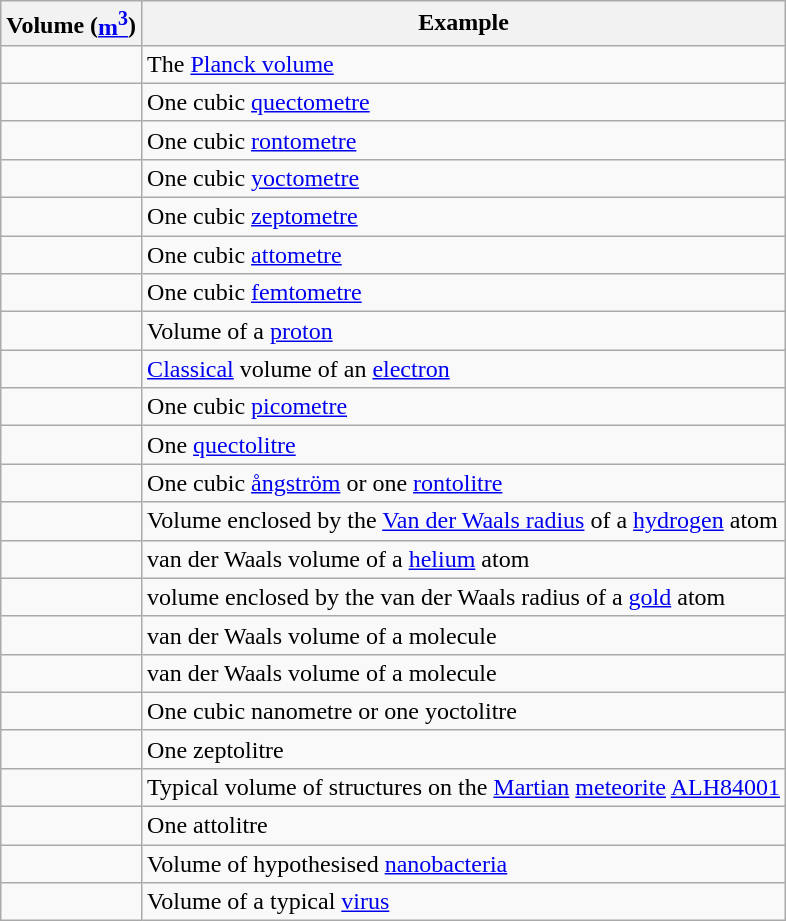<table class=wikitable>
<tr>
<th>Volume (<a href='#'>m<sup>3</sup></a>)</th>
<th>Example</th>
</tr>
<tr>
<td align=right valign=top></td>
<td>The <a href='#'>Planck volume</a></td>
</tr>
<tr>
<td align=right valign=top></td>
<td>One cubic <a href='#'>quectometre</a></td>
</tr>
<tr>
<td align=right valign=top></td>
<td>One cubic <a href='#'>rontometre</a></td>
</tr>
<tr>
<td align=right valign=top></td>
<td>One cubic <a href='#'>yoctometre</a></td>
</tr>
<tr>
<td align=right valign=top></td>
<td>One cubic <a href='#'>zeptometre</a></td>
</tr>
<tr>
<td align=right valign=top></td>
<td>One cubic <a href='#'>attometre</a></td>
</tr>
<tr>
<td align=right valign=top></td>
<td>One cubic <a href='#'>femtometre</a></td>
</tr>
<tr>
<td align=right valign=top></td>
<td>Volume of a <a href='#'>proton</a></td>
</tr>
<tr>
<td align=right valign=top></td>
<td><a href='#'>Classical</a> volume of an <a href='#'>electron</a></td>
</tr>
<tr>
<td align=right valign=top></td>
<td>One cubic <a href='#'>picometre</a></td>
</tr>
<tr>
<td align=right valign=top></td>
<td>One <a href='#'>quectolitre</a></td>
</tr>
<tr>
<td align=right valign=top></td>
<td>One cubic <a href='#'>ångström</a> or one <a href='#'>rontolitre</a></td>
</tr>
<tr>
<td align=right valign=top></td>
<td>Volume enclosed by the <a href='#'>Van der Waals radius</a> of a <a href='#'>hydrogen</a> atom</td>
</tr>
<tr>
<td align=right valign=top></td>
<td>van der Waals volume of a <a href='#'>helium</a> atom</td>
</tr>
<tr>
<td align=right valign=top></td>
<td>volume enclosed by the van der Waals radius of a <a href='#'>gold</a> atom</td>
</tr>
<tr>
<td align=right valign=top></td>
<td>van der Waals volume of a  molecule</td>
</tr>
<tr>
<td align=right valign=top></td>
<td>van der Waals volume of a  molecule</td>
</tr>
<tr>
<td align=right valign=top></td>
<td>One cubic nanometre or one yoctolitre</td>
</tr>
<tr>
<td align=right valign=top></td>
<td>One zeptolitre</td>
</tr>
<tr>
<td align=right valign=top></td>
<td>Typical volume of structures on the <a href='#'>Martian</a> <a href='#'>meteorite</a> <a href='#'>ALH84001</a></td>
</tr>
<tr>
<td align=right valign=top></td>
<td>One attolitre</td>
</tr>
<tr>
<td align=right valign=top></td>
<td>Volume of hypothesised <a href='#'>nanobacteria</a></td>
</tr>
<tr>
<td align=right valign=top></td>
<td>Volume of a typical <a href='#'>virus</a></td>
</tr>
</table>
